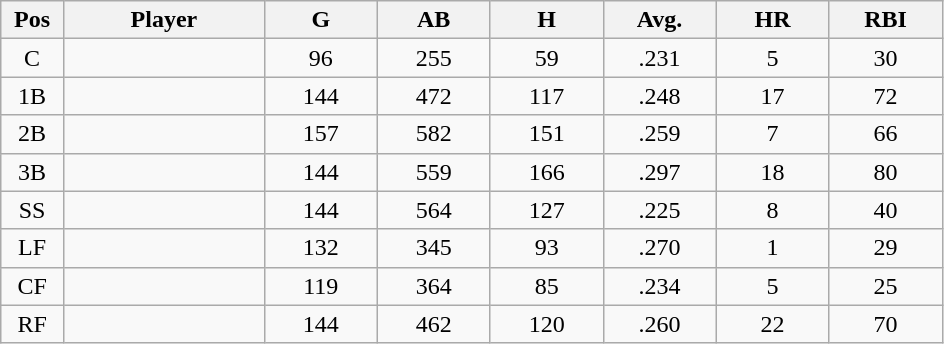<table class="wikitable sortable">
<tr>
<th bgcolor="#DDDDFF" width="5%">Pos</th>
<th bgcolor="#DDDDFF" width="16%">Player</th>
<th bgcolor="#DDDDFF" width="9%">G</th>
<th bgcolor="#DDDDFF" width="9%">AB</th>
<th bgcolor="#DDDDFF" width="9%">H</th>
<th bgcolor="#DDDDFF" width="9%">Avg.</th>
<th bgcolor="#DDDDFF" width="9%">HR</th>
<th bgcolor="#DDDDFF" width="9%">RBI</th>
</tr>
<tr align="center">
<td>C</td>
<td></td>
<td>96</td>
<td>255</td>
<td>59</td>
<td>.231</td>
<td>5</td>
<td>30</td>
</tr>
<tr align="center">
<td>1B</td>
<td></td>
<td>144</td>
<td>472</td>
<td>117</td>
<td>.248</td>
<td>17</td>
<td>72</td>
</tr>
<tr align="center">
<td>2B</td>
<td></td>
<td>157</td>
<td>582</td>
<td>151</td>
<td>.259</td>
<td>7</td>
<td>66</td>
</tr>
<tr align="center">
<td>3B</td>
<td></td>
<td>144</td>
<td>559</td>
<td>166</td>
<td>.297</td>
<td>18</td>
<td>80</td>
</tr>
<tr align="center">
<td>SS</td>
<td></td>
<td>144</td>
<td>564</td>
<td>127</td>
<td>.225</td>
<td>8</td>
<td>40</td>
</tr>
<tr align="center">
<td>LF</td>
<td></td>
<td>132</td>
<td>345</td>
<td>93</td>
<td>.270</td>
<td>1</td>
<td>29</td>
</tr>
<tr align="center">
<td>CF</td>
<td></td>
<td>119</td>
<td>364</td>
<td>85</td>
<td>.234</td>
<td>5</td>
<td>25</td>
</tr>
<tr align="center">
<td>RF</td>
<td></td>
<td>144</td>
<td>462</td>
<td>120</td>
<td>.260</td>
<td>22</td>
<td>70</td>
</tr>
</table>
